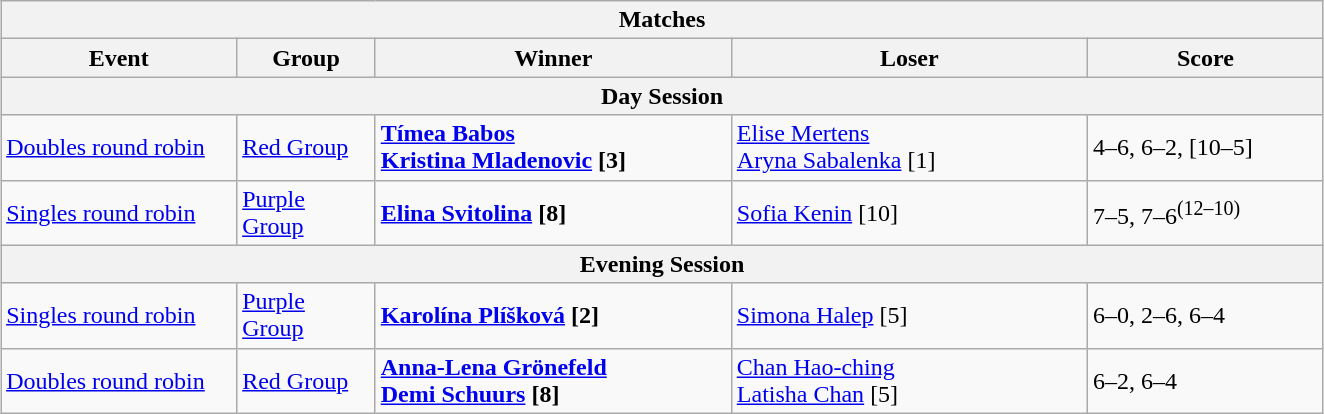<table class="wikitable collapsible uncollapsed" style="margin:1em auto;">
<tr>
<th colspan=5>Matches</th>
</tr>
<tr>
<th style="width:150px;">Event</th>
<th style="width:85px;">Group</th>
<th style="width:230px;">Winner</th>
<th style="width:230px;">Loser</th>
<th style="width:150px;">Score</th>
</tr>
<tr>
<th colspan=5>Day Session</th>
</tr>
<tr align=left>
<td><a href='#'>Doubles round robin</a></td>
<td><a href='#'>Red Group</a></td>
<td><strong> <a href='#'>Tímea Babos</a> <br>  <a href='#'>Kristina Mladenovic</a> [3]</strong></td>
<td> <a href='#'>Elise Mertens</a> <br>  <a href='#'>Aryna Sabalenka</a> [1]</td>
<td>4–6, 6–2, [10–5]</td>
</tr>
<tr align=left>
<td><a href='#'>Singles round robin</a></td>
<td><a href='#'>Purple Group</a></td>
<td><strong> <a href='#'>Elina Svitolina</a> [8]</strong></td>
<td> <a href='#'>Sofia Kenin</a> [10]</td>
<td>7–5, 7–6<sup>(12–10)</sup></td>
</tr>
<tr>
<th colspan=5>Evening Session</th>
</tr>
<tr align=left>
<td><a href='#'>Singles round robin</a></td>
<td><a href='#'>Purple Group</a></td>
<td><strong> <a href='#'>Karolína Plíšková</a> [2]</strong></td>
<td> <a href='#'>Simona Halep</a> [5]</td>
<td>6–0, 2–6, 6–4</td>
</tr>
<tr align=left>
<td><a href='#'>Doubles round robin</a></td>
<td><a href='#'>Red Group</a></td>
<td><strong> <a href='#'>Anna-Lena Grönefeld</a> <br>  <a href='#'>Demi Schuurs</a> [8]</strong></td>
<td> <a href='#'>Chan Hao-ching</a> <br>  <a href='#'>Latisha Chan</a> [5]</td>
<td>6–2, 6–4</td>
</tr>
</table>
